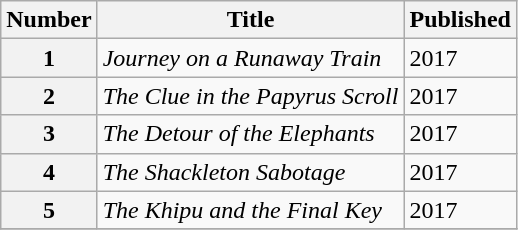<table class="wikitable sortable">
<tr>
<th>Number</th>
<th>Title</th>
<th class="unsortable">Published</th>
</tr>
<tr>
<th>1</th>
<td><em>Journey on a Runaway Train</em></td>
<td>2017</td>
</tr>
<tr>
<th>2</th>
<td><em>The Clue in the Papyrus Scroll</em></td>
<td>2017</td>
</tr>
<tr>
<th>3</th>
<td><em>The Detour of the Elephants</em></td>
<td>2017</td>
</tr>
<tr>
<th>4</th>
<td><em>The Shackleton Sabotage</em></td>
<td>2017</td>
</tr>
<tr>
<th>5</th>
<td><em>The Khipu and the Final Key</em></td>
<td>2017</td>
</tr>
<tr>
</tr>
</table>
